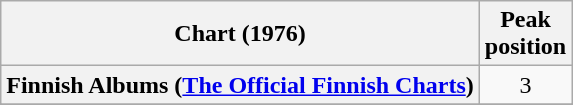<table class="wikitable sortable plainrowheaders">
<tr>
<th>Chart (1976)</th>
<th>Peak<br>position</th>
</tr>
<tr>
<th scope="row">Finnish Albums (<a href='#'>The Official Finnish Charts</a>)</th>
<td align="center">3</td>
</tr>
<tr>
</tr>
<tr>
</tr>
</table>
